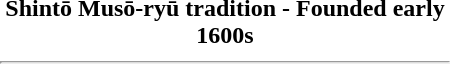<table border="0.1" cellspacing="10" cellpadding="10" style="margin:1em auto;">
<tr>
<th align="center" width=300><strong>Shintō Musō-ryū tradition - Founded early 1600s</strong><br><hr></th>
</tr>
<tr -->
<td valign="top" align="left" width=300><br></td>
</tr>
</table>
